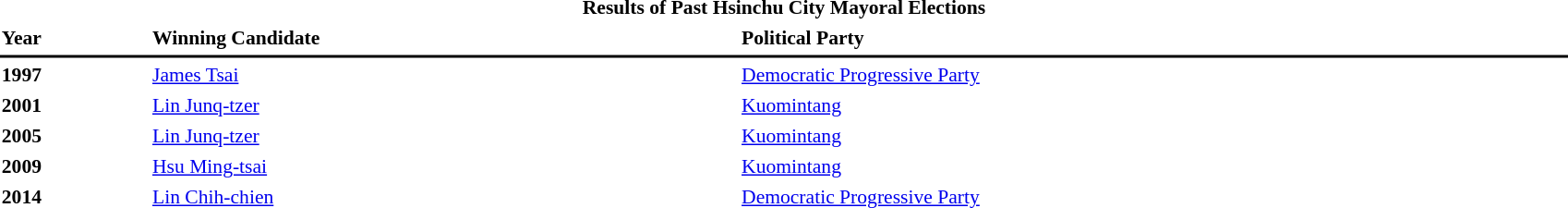<table id="toc" style="margin:1em auto; width: 90%; font-size: 90%;" cellspacing="3">
<tr>
<td colspan="3" align="center"><strong>Results of Past Hsinchu City Mayoral Elections</strong></td>
</tr>
<tr>
<td><strong>Year</strong></td>
<td><strong> Winning Candidate</strong></td>
<td><strong>Political Party</strong></td>
</tr>
<tr>
<th bgcolor="#000000" colspan="5"></th>
</tr>
<tr>
<td><strong>1997</strong></td>
<td><a href='#'>James Tsai</a></td>
<td> <a href='#'>Democratic Progressive Party</a></td>
</tr>
<tr>
<td><strong>2001</strong></td>
<td><a href='#'>Lin Junq-tzer</a></td>
<td> <a href='#'>Kuomintang</a></td>
</tr>
<tr>
<td><strong>2005</strong></td>
<td><a href='#'>Lin Junq-tzer</a></td>
<td> <a href='#'>Kuomintang</a></td>
</tr>
<tr>
<td><strong>2009</strong></td>
<td><a href='#'>Hsu Ming-tsai</a></td>
<td> <a href='#'>Kuomintang</a></td>
</tr>
<tr>
<td><strong>2014</strong></td>
<td><a href='#'>Lin Chih-chien</a></td>
<td> <a href='#'>Democratic Progressive Party</a></td>
</tr>
</table>
